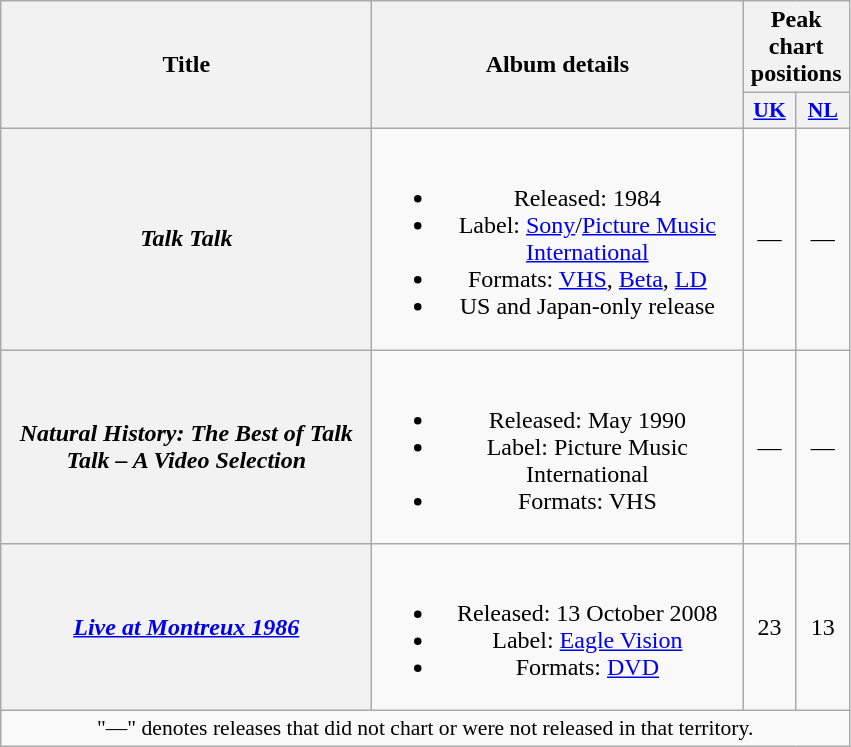<table class="wikitable plainrowheaders" style="text-align:center;">
<tr>
<th rowspan="2" scope="col" style="width:15em;">Title</th>
<th rowspan="2" scope="col" style="width:15em;">Album details</th>
<th colspan="2">Peak chart positions</th>
</tr>
<tr>
<th scope="col" style="width:2em;font-size:90%;"><a href='#'>UK</a><br></th>
<th scope="col" style="width:2em;font-size:90%;"><a href='#'>NL</a><br></th>
</tr>
<tr>
<th scope="row"><em>Talk Talk</em></th>
<td><br><ul><li>Released: 1984</li><li>Label: <a href='#'>Sony</a>/<a href='#'>Picture Music International</a></li><li>Formats: <a href='#'>VHS</a>, <a href='#'>Beta</a>, <a href='#'>LD</a></li><li>US and Japan-only release</li></ul></td>
<td>—</td>
<td>—</td>
</tr>
<tr>
<th scope="row"><em>Natural History: The Best of Talk Talk – A Video Selection</em></th>
<td><br><ul><li>Released: May 1990</li><li>Label: Picture Music International</li><li>Formats: VHS</li></ul></td>
<td>—</td>
<td>—</td>
</tr>
<tr>
<th scope="row"><em><a href='#'>Live at Montreux 1986</a></em></th>
<td><br><ul><li>Released: 13 October 2008</li><li>Label: <a href='#'>Eagle Vision</a></li><li>Formats: <a href='#'>DVD</a></li></ul></td>
<td>23</td>
<td>13</td>
</tr>
<tr>
<td colspan="4" style="font-size:90%">"—" denotes releases that did not chart or were not released in that territory.</td>
</tr>
</table>
